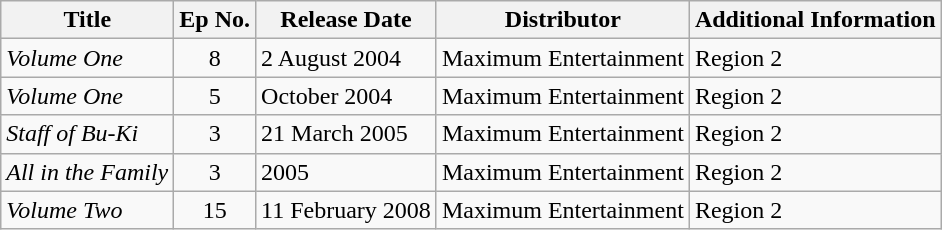<table class="wikitable">
<tr>
<th>Title</th>
<th>Ep No.</th>
<th>Release Date</th>
<th>Distributor</th>
<th>Additional Information</th>
</tr>
<tr>
<td><em>Volume One</em></td>
<td style="text-align:center;">8</td>
<td>2 August 2004</td>
<td>Maximum Entertainment</td>
<td>Region 2</td>
</tr>
<tr>
<td><em>Volume One</em></td>
<td style="text-align:center;">5</td>
<td>October 2004</td>
<td>Maximum Entertainment</td>
<td>Region 2</td>
</tr>
<tr>
<td><em>Staff of Bu-Ki</em></td>
<td style="text-align:center;">3</td>
<td>21 March 2005</td>
<td>Maximum Entertainment</td>
<td>Region 2</td>
</tr>
<tr>
<td><em>All in the Family</em></td>
<td style="text-align:center;">3</td>
<td>2005</td>
<td>Maximum Entertainment</td>
<td>Region 2</td>
</tr>
<tr>
<td><em>Volume Two</em></td>
<td style="text-align:center;">15</td>
<td>11 February 2008</td>
<td>Maximum Entertainment</td>
<td>Region 2</td>
</tr>
</table>
